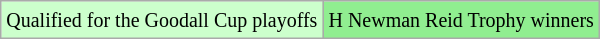<table class="wikitable">
<tr>
<td style="background:#ccffcc;"><small>Qualified for the Goodall Cup playoffs</small></td>
<td style="background:#90EE90;"><small>H Newman Reid Trophy winners</small></td>
</tr>
</table>
